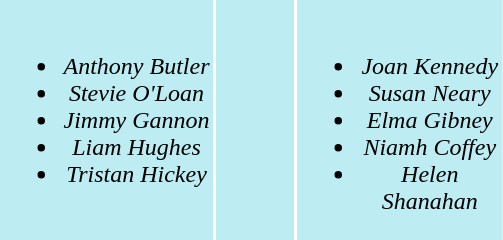<table>
<tr align=center bgcolor="#bdecf3">
<td width="140" valign="top"><br><ul><li><em>Anthony Butler</em></li><li><em>Stevie O'Loan</em></li><li><em>Jimmy Gannon</em></li><li><em>Liam Hughes</em></li><li><em>Tristan Hickey</em></li></ul></td>
<td width="50"><em> </em></td>
<td width="135" valign="top"><br><ul><li><em>Joan Kennedy</em></li><li><em>Susan Neary</em></li><li><em>Elma Gibney</em></li><li><em>Niamh Coffey</em></li><li><em>Helen Shanahan</em></li></ul></td>
</tr>
</table>
